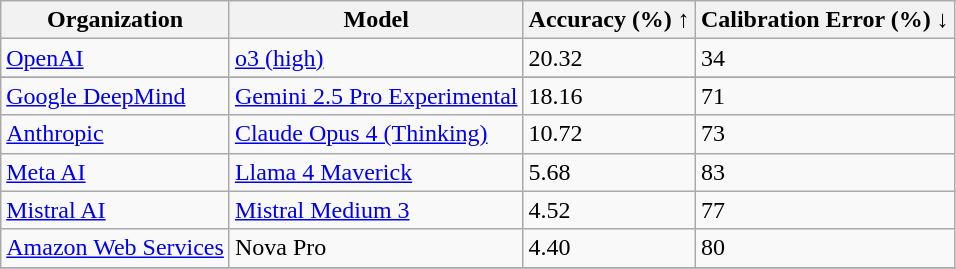<table class="wikitable sortable plainrowheaders">
<tr>
<th scope="col">Organization</th>
<th scope="col" class="unsortable">Model</th>
<th scope="col">Accuracy (%) ↑</th>
<th scope="col">Calibration Error (%) ↓</th>
</tr>
<tr>
<td><a href='#'>OpenAI</a></td>
<td><a href='#'>o3 (high)</a></td>
<td>20.32</td>
<td>34</td>
</tr>
<tr>
</tr>
<tr>
<td><a href='#'>Google DeepMind</a></td>
<td><a href='#'>Gemini 2.5 Pro Experimental</a></td>
<td>18.16</td>
<td>71</td>
</tr>
<tr>
<td><a href='#'>Anthropic</a></td>
<td><a href='#'>Claude Opus 4 (Thinking)</a></td>
<td>10.72</td>
<td>73</td>
</tr>
<tr>
<td><a href='#'>Meta AI</a></td>
<td><a href='#'>Llama 4 Maverick</a></td>
<td>5.68</td>
<td>83</td>
</tr>
<tr>
<td><a href='#'>Mistral AI</a></td>
<td><a href='#'>Mistral Medium 3</a></td>
<td>4.52</td>
<td>77</td>
</tr>
<tr>
<td><a href='#'>Amazon Web Services</a></td>
<td>Nova Pro</td>
<td>4.40</td>
<td>80</td>
</tr>
<tr>
</tr>
</table>
